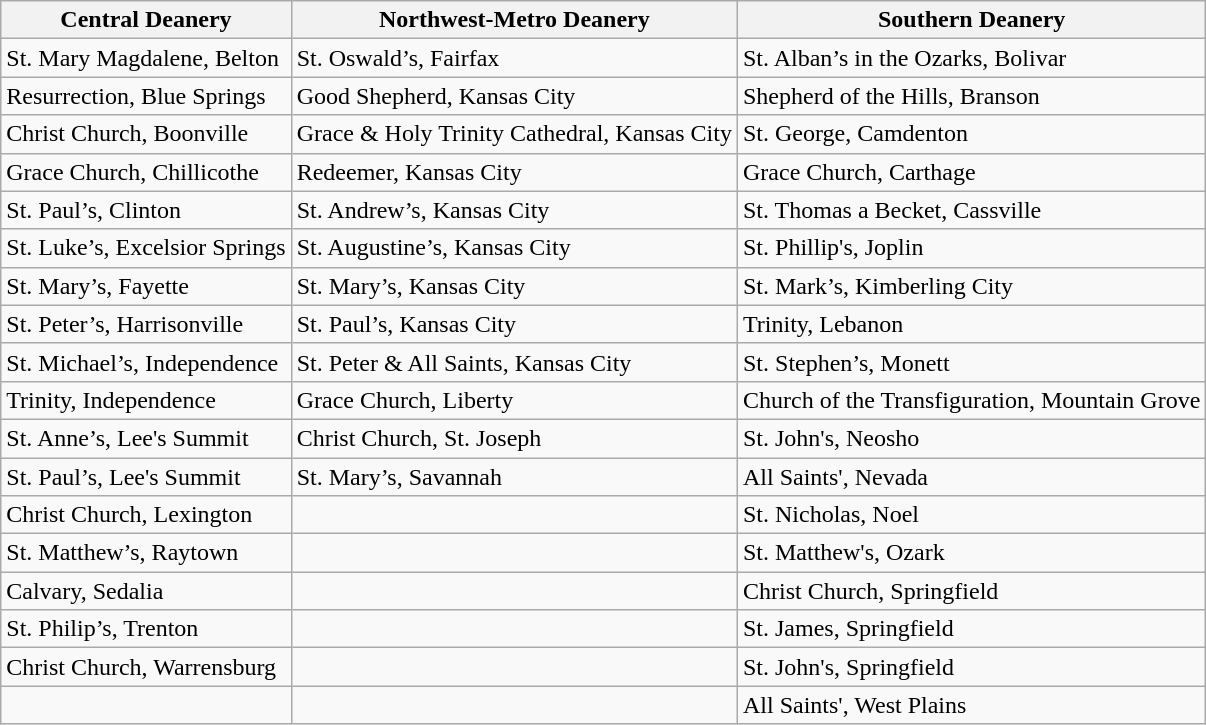<table class="wikitable">
<tr>
<th>Central Deanery</th>
<th>Northwest-Metro Deanery</th>
<th>Southern Deanery</th>
</tr>
<tr>
<td>St. Mary Magdalene, Belton</td>
<td>St. Oswald’s, Fairfax</td>
<td>St. Alban’s in the Ozarks, Bolivar</td>
</tr>
<tr>
<td>Resurrection, Blue Springs</td>
<td>Good Shepherd, Kansas City</td>
<td>Shepherd of the Hills, Branson</td>
</tr>
<tr>
<td>Christ Church, Boonville</td>
<td>Grace & Holy Trinity Cathedral, Kansas City</td>
<td>St. George, Camdenton</td>
</tr>
<tr>
<td>Grace Church, Chillicothe</td>
<td>Redeemer, Kansas City</td>
<td>Grace Church, Carthage</td>
</tr>
<tr>
<td>St. Paul’s, Clinton</td>
<td>St. Andrew’s, Kansas City</td>
<td>St. Thomas a Becket, Cassville</td>
</tr>
<tr>
<td>St. Luke’s, Excelsior Springs</td>
<td>St. Augustine’s, Kansas City</td>
<td>St. Phillip's, Joplin</td>
</tr>
<tr>
<td>St. Mary’s, Fayette</td>
<td>St. Mary’s, Kansas City</td>
<td>St. Mark’s, Kimberling City</td>
</tr>
<tr>
<td>St. Peter’s, Harrisonville</td>
<td>St. Paul’s, Kansas City</td>
<td>Trinity, Lebanon</td>
</tr>
<tr>
<td>St. Michael’s, Independence</td>
<td>St. Peter & All Saints, Kansas City</td>
<td>St. Stephen’s, Monett</td>
</tr>
<tr>
<td>Trinity, Independence</td>
<td>Grace Church, Liberty</td>
<td>Church of the Transfiguration, Mountain Grove</td>
</tr>
<tr>
<td>St. Anne’s, Lee's Summit</td>
<td>Christ Church, St. Joseph</td>
<td>St. John's, Neosho</td>
</tr>
<tr>
<td>St. Paul’s, Lee's Summit</td>
<td>St. Mary’s, Savannah</td>
<td>All Saints', Nevada</td>
</tr>
<tr>
<td>Christ Church, Lexington</td>
<td></td>
<td>St. Nicholas, Noel</td>
</tr>
<tr>
<td>St. Matthew’s, Raytown</td>
<td></td>
<td>St. Matthew's, Ozark</td>
</tr>
<tr>
<td>Calvary, Sedalia</td>
<td></td>
<td>Christ Church, Springfield</td>
</tr>
<tr>
<td>St. Philip’s, Trenton</td>
<td></td>
<td>St. James, Springfield</td>
</tr>
<tr>
<td>Christ Church, Warrensburg</td>
<td></td>
<td>St. John's, Springfield</td>
</tr>
<tr>
<td></td>
<td></td>
<td>All Saints', West Plains</td>
</tr>
</table>
